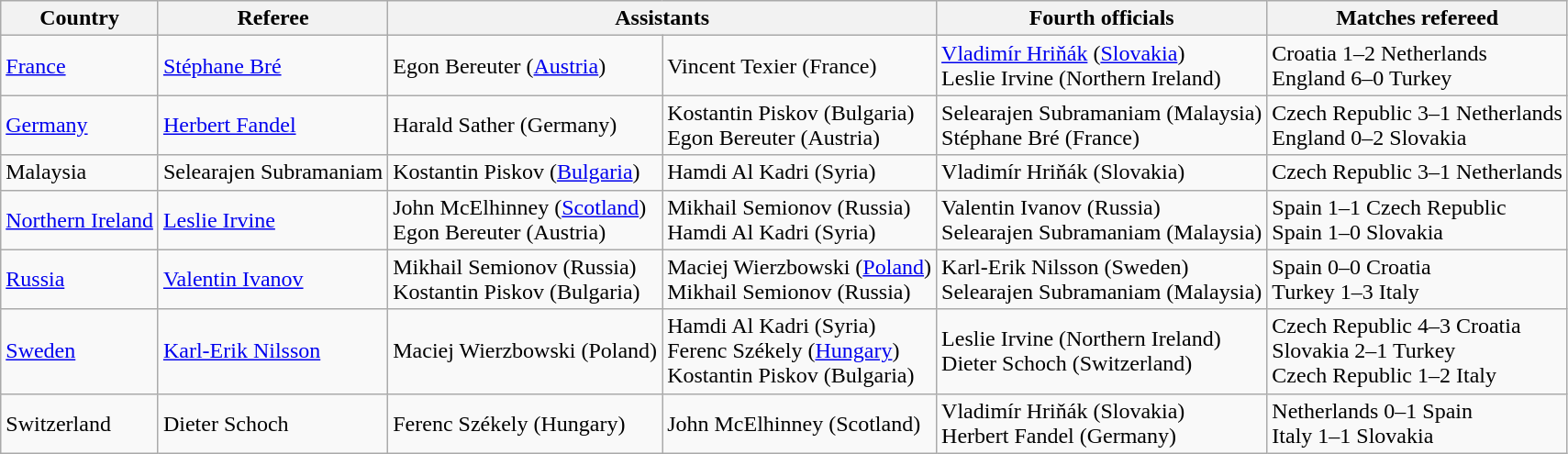<table class="wikitable">
<tr>
<th>Country</th>
<th>Referee</th>
<th colspan="2">Assistants</th>
<th>Fourth officials</th>
<th>Matches refereed</th>
</tr>
<tr>
<td> <a href='#'>France</a></td>
<td><a href='#'>Stéphane Bré</a></td>
<td>Egon Bereuter (<a href='#'>Austria</a>)</td>
<td>Vincent Texier (France)</td>
<td><a href='#'>Vladimír Hriňák</a> (<a href='#'>Slovakia</a>)<br>Leslie Irvine (Northern Ireland)</td>
<td>Croatia 1–2 Netherlands<br>England 6–0 Turkey</td>
</tr>
<tr>
<td> <a href='#'>Germany</a></td>
<td><a href='#'>Herbert Fandel</a></td>
<td>Harald Sather (Germany)</td>
<td>Kostantin Piskov (Bulgaria)<br>Egon Bereuter (Austria)</td>
<td>Selearajen Subramaniam (Malaysia)<br>Stéphane Bré (France)</td>
<td>Czech Republic 3–1 Netherlands<br>England 0–2 Slovakia</td>
</tr>
<tr>
<td> Malaysia</td>
<td>Selearajen Subramaniam</td>
<td>Kostantin Piskov (<a href='#'>Bulgaria</a>)</td>
<td>Hamdi Al Kadri (Syria)</td>
<td>Vladimír Hriňák (Slovakia)</td>
<td>Czech Republic 3–1 Netherlands</td>
</tr>
<tr>
<td> <a href='#'>Northern Ireland</a></td>
<td><a href='#'>Leslie Irvine</a></td>
<td>John McElhinney (<a href='#'>Scotland</a>)<br>Egon Bereuter (Austria)</td>
<td>Mikhail Semionov (Russia)<br>Hamdi Al Kadri (Syria)</td>
<td>Valentin Ivanov (Russia)<br>Selearajen Subramaniam (Malaysia)</td>
<td>Spain 1–1 Czech Republic<br>Spain 1–0 Slovakia</td>
</tr>
<tr>
<td> <a href='#'>Russia</a></td>
<td><a href='#'>Valentin Ivanov</a></td>
<td>Mikhail Semionov (Russia)<br>Kostantin Piskov (Bulgaria)</td>
<td>Maciej Wierzbowski (<a href='#'>Poland</a>)<br>Mikhail Semionov (Russia)</td>
<td>Karl-Erik Nilsson (Sweden)<br>Selearajen Subramaniam (Malaysia)</td>
<td>Spain 0–0 Croatia<br> Turkey 1–3 Italy</td>
</tr>
<tr>
<td> <a href='#'>Sweden</a></td>
<td><a href='#'>Karl-Erik Nilsson</a></td>
<td>Maciej Wierzbowski (Poland)</td>
<td>Hamdi Al Kadri (Syria)<br>Ferenc Székely (<a href='#'>Hungary</a>)<br>Kostantin Piskov (Bulgaria)</td>
<td>Leslie Irvine (Northern Ireland)<br>Dieter Schoch (Switzerland)</td>
<td>Czech Republic 4–3 Croatia<br>Slovakia 2–1 Turkey<br>Czech Republic 1–2 Italy</td>
</tr>
<tr>
<td> Switzerland</td>
<td>Dieter Schoch</td>
<td>Ferenc Székely (Hungary)</td>
<td>John McElhinney (Scotland)</td>
<td>Vladimír Hriňák (Slovakia)<br>Herbert Fandel (Germany)</td>
<td>Netherlands 0–1 Spain<br>Italy 1–1 Slovakia</td>
</tr>
</table>
